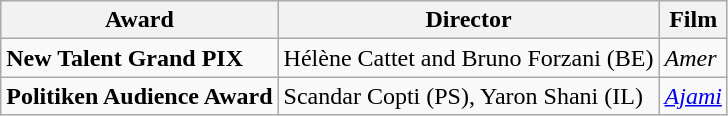<table class="wikitable">
<tr>
<th>Award</th>
<th>Director</th>
<th>Film</th>
</tr>
<tr>
<td><strong>New Talent Grand PIX</strong></td>
<td>Hélène Cattet and Bruno Forzani (BE)</td>
<td><em>Amer</em></td>
</tr>
<tr>
<td><strong>Politiken Audience Award</strong></td>
<td>Scandar Copti (PS), Yaron Shani (IL)</td>
<td><em><a href='#'>Ajami</a></em></td>
</tr>
</table>
